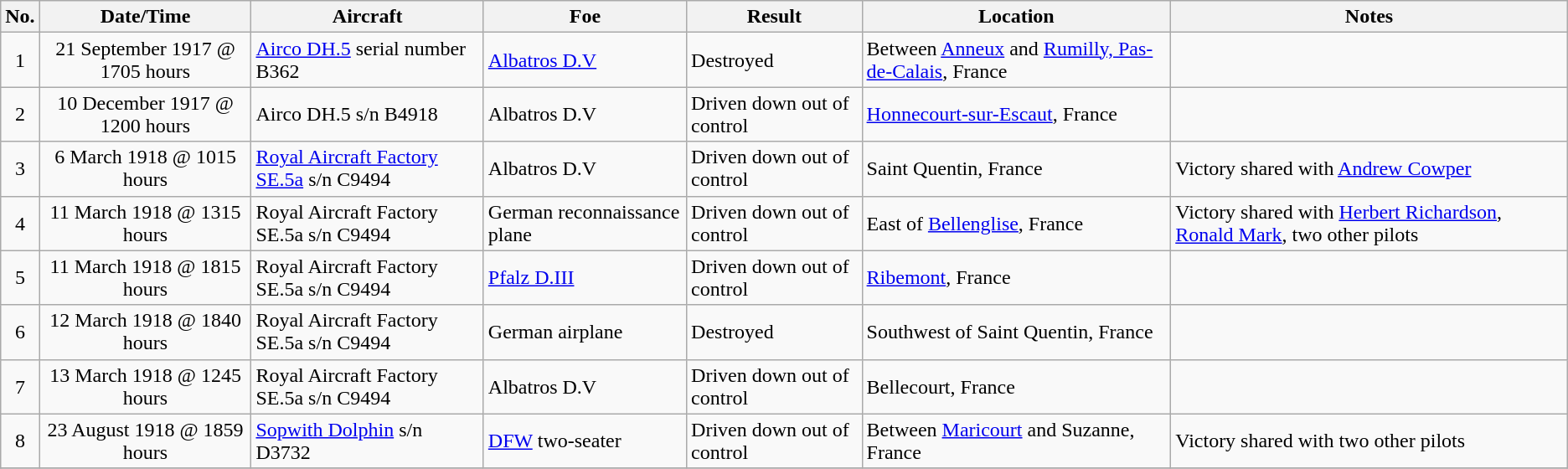<table class="wikitable">
<tr>
<th>No.</th>
<th>Date/Time</th>
<th>Aircraft</th>
<th>Foe</th>
<th>Result</th>
<th>Location</th>
<th>Notes</th>
</tr>
<tr>
<td align="center">1</td>
<td align="center">21 September 1917 @ 1705 hours</td>
<td><a href='#'>Airco DH.5</a> serial number B362</td>
<td><a href='#'>Albatros D.V</a></td>
<td>Destroyed</td>
<td>Between <a href='#'>Anneux</a> and <a href='#'>Rumilly, Pas-de-Calais</a>, France</td>
<td></td>
</tr>
<tr>
<td align="center">2</td>
<td align="center">10 December 1917 @ 1200 hours</td>
<td>Airco DH.5 s/n B4918</td>
<td>Albatros D.V</td>
<td>Driven down out of control</td>
<td><a href='#'>Honnecourt-sur-Escaut</a>, France</td>
<td></td>
</tr>
<tr>
<td align="center">3</td>
<td align="center">6 March 1918 @ 1015 hours</td>
<td><a href='#'>Royal Aircraft Factory SE.5a</a> s/n C9494</td>
<td>Albatros D.V</td>
<td>Driven down out of control</td>
<td>Saint Quentin, France</td>
<td>Victory shared with <a href='#'>Andrew Cowper</a></td>
</tr>
<tr>
<td align="center">4</td>
<td align="center">11 March 1918 @ 1315 hours</td>
<td>Royal Aircraft Factory SE.5a s/n C9494</td>
<td>German reconnaissance plane</td>
<td>Driven down out of control</td>
<td>East of <a href='#'>Bellenglise</a>, France</td>
<td>Victory shared with <a href='#'>Herbert Richardson</a>, <a href='#'>Ronald Mark</a>, two other pilots</td>
</tr>
<tr>
<td align="center">5</td>
<td align="center">11 March 1918 @ 1815 hours</td>
<td>Royal Aircraft Factory SE.5a s/n C9494</td>
<td><a href='#'>Pfalz D.III</a></td>
<td>Driven down out of control</td>
<td><a href='#'>Ribemont</a>, France</td>
<td></td>
</tr>
<tr>
<td align="center">6</td>
<td align="center">12 March 1918 @ 1840 hours</td>
<td>Royal Aircraft Factory SE.5a s/n C9494</td>
<td>German airplane</td>
<td>Destroyed</td>
<td>Southwest of Saint Quentin, France</td>
<td></td>
</tr>
<tr>
<td align="center">7</td>
<td align="center">13 March 1918 @ 1245 hours</td>
<td>Royal Aircraft Factory SE.5a s/n C9494</td>
<td>Albatros D.V</td>
<td>Driven down out of control</td>
<td>Bellecourt, France</td>
<td></td>
</tr>
<tr>
<td align="center">8</td>
<td align="center">23 August 1918 @ 1859 hours</td>
<td><a href='#'>Sopwith Dolphin</a> s/n D3732</td>
<td><a href='#'>DFW</a> two-seater</td>
<td>Driven down out of control</td>
<td>Between <a href='#'>Maricourt</a> and Suzanne, France</td>
<td>Victory shared with two other pilots</td>
</tr>
<tr>
</tr>
</table>
